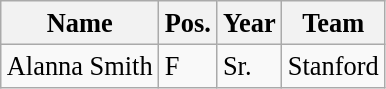<table class="wikitable sortable" style="font-size:110%;" border="1">
<tr>
<th>Name</th>
<th>Pos.</th>
<th>Year</th>
<th>Team</th>
</tr>
<tr>
<td>Alanna Smith</td>
<td>F</td>
<td>Sr.</td>
<td>Stanford</td>
</tr>
</table>
